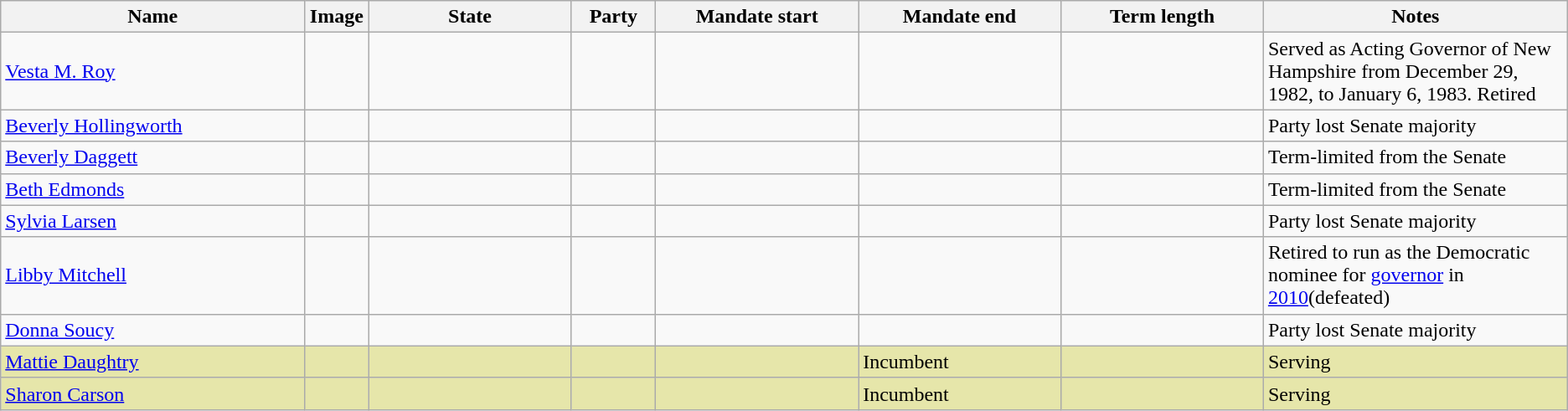<table class="wikitable sortable">
<tr>
<th width="18%">Name</th>
<th width="1%">Image</th>
<th width="12%">State</th>
<th width="5%">Party</th>
<th width="12%">Mandate start</th>
<th width="12%">Mandate end</th>
<th width="12%">Term length</th>
<th width="18%">Notes</th>
</tr>
<tr>
<td><a href='#'>Vesta M. Roy</a><br></td>
<td></td>
<td></td>
<td></td>
<td></td>
<td></td>
<td></td>
<td>Served as Acting Governor of New Hampshire from December 29, 1982, to January 6, 1983. Retired</td>
</tr>
<tr>
<td><a href='#'>Beverly Hollingworth</a><br></td>
<td></td>
<td></td>
<td></td>
<td></td>
<td></td>
<td></td>
<td>Party lost Senate majority</td>
</tr>
<tr>
<td><a href='#'>Beverly Daggett</a><br></td>
<td></td>
<td></td>
<td></td>
<td></td>
<td></td>
<td></td>
<td>Term-limited from the Senate</td>
</tr>
<tr>
<td><a href='#'>Beth Edmonds</a><br></td>
<td></td>
<td></td>
<td></td>
<td></td>
<td></td>
<td></td>
<td>Term-limited from the Senate</td>
</tr>
<tr>
<td><a href='#'>Sylvia Larsen</a><br></td>
<td></td>
<td></td>
<td></td>
<td></td>
<td></td>
<td></td>
<td>Party lost Senate majority</td>
</tr>
<tr>
<td><a href='#'>Libby Mitchell</a><br></td>
<td></td>
<td></td>
<td></td>
<td></td>
<td></td>
<td></td>
<td>Retired to run as the Democratic nominee for <a href='#'>governor</a> in <a href='#'>2010</a>(defeated)</td>
</tr>
<tr>
<td><a href='#'>Donna Soucy</a><br></td>
<td></td>
<td></td>
<td></td>
<td></td>
<td></td>
<td></td>
<td>Party lost Senate majority</td>
</tr>
<tr bgcolor=#E6E6AA>
<td><a href='#'>Mattie Daughtry</a><br></td>
<td></td>
<td></td>
<td></td>
<td></td>
<td>Incumbent</td>
<td></td>
<td>Serving</td>
</tr>
<tr bgcolor=#E6E6AA>
<td><a href='#'>Sharon Carson</a><br></td>
<td></td>
<td></td>
<td></td>
<td></td>
<td>Incumbent</td>
<td></td>
<td>Serving</td>
</tr>
</table>
